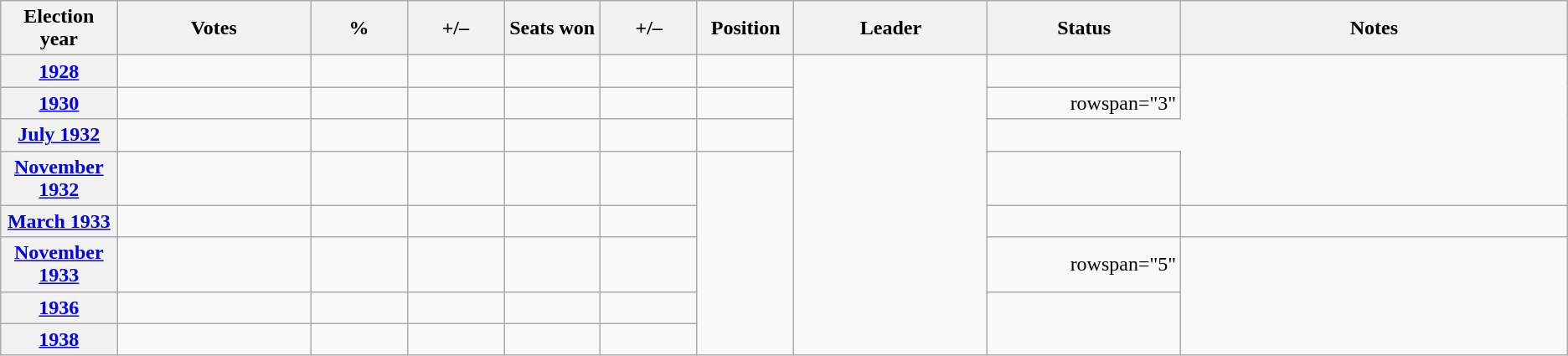<table class=wikitable style="text-align: right;">
<tr>
<th width=5%>Election year</th>
<th width=10%>Votes</th>
<th width=5%>%</th>
<th width=5%>+/–</th>
<th width=5%>Seats won</th>
<th width=5%>+/–</th>
<th width=5%>Position</th>
<th width=10%>Leader</th>
<th width=10%>Status</th>
<th width=20%>Notes</th>
</tr>
<tr>
<th><a href='#'>1928</a></th>
<td></td>
<td></td>
<td></td>
<td></td>
<td></td>
<td></td>
<td rowspan="8"></td>
<td></td>
</tr>
<tr>
<th><a href='#'>1930</a></th>
<td></td>
<td></td>
<td></td>
<td></td>
<td></td>
<td></td>
<td>rowspan="3" </td>
</tr>
<tr>
<th><a href='#'>July 1932</a></th>
<td></td>
<td></td>
<td></td>
<td></td>
<td></td>
<td></td>
</tr>
<tr>
<th><a href='#'>November 1932</a></th>
<td></td>
<td></td>
<td></td>
<td></td>
<td></td>
<td rowspan="5"></td>
<td></td>
</tr>
<tr>
<th><a href='#'>March 1933</a></th>
<td></td>
<td></td>
<td></td>
<td></td>
<td></td>
<td></td>
<td></td>
</tr>
<tr>
<th><a href='#'>November 1933</a></th>
<td></td>
<td></td>
<td></td>
<td></td>
<td></td>
<td>rowspan="5" </td>
<td rowspan="3"></td>
</tr>
<tr>
<th><a href='#'>1936</a></th>
<td></td>
<td></td>
<td></td>
<td></td>
<td></td>
</tr>
<tr>
<th><a href='#'>1938</a></th>
<td></td>
<td></td>
<td></td>
<td></td>
<td></td>
</tr>
</table>
